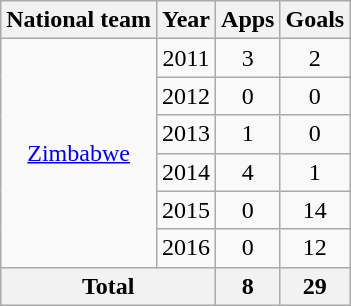<table class="wikitable" style="text-align:center">
<tr>
<th>National team</th>
<th>Year</th>
<th>Apps</th>
<th>Goals</th>
</tr>
<tr>
<td rowspan="6"><a href='#'>Zimbabwe</a></td>
<td>2011</td>
<td>3</td>
<td>2</td>
</tr>
<tr>
<td>2012</td>
<td>0</td>
<td>0</td>
</tr>
<tr>
<td>2013</td>
<td>1</td>
<td>0</td>
</tr>
<tr>
<td>2014</td>
<td>4</td>
<td>1</td>
</tr>
<tr>
<td>2015</td>
<td>0</td>
<td>14</td>
</tr>
<tr>
<td>2016</td>
<td>0</td>
<td>12</td>
</tr>
<tr>
<th colspan=2>Total</th>
<th>8</th>
<th>29</th>
</tr>
</table>
